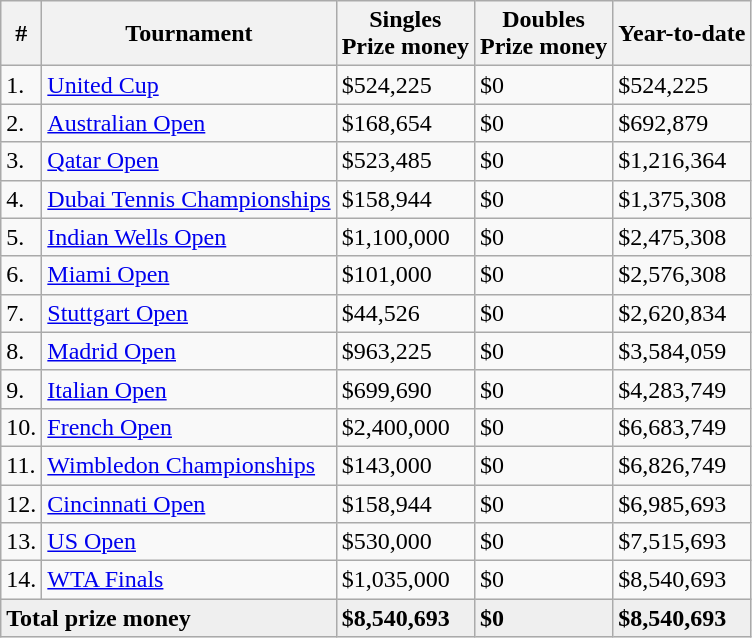<table class="wikitable sortable">
<tr>
<th>#</th>
<th>Tournament</th>
<th>Singles<br>Prize money</th>
<th>Doubles<br>Prize money</th>
<th>Year-to-date</th>
</tr>
<tr>
<td>1.</td>
<td><a href='#'>United Cup</a></td>
<td>$524,225</td>
<td>$0</td>
<td>$524,225</td>
</tr>
<tr>
<td>2.</td>
<td><a href='#'>Australian Open</a></td>
<td>$168,654</td>
<td>$0</td>
<td>$692,879</td>
</tr>
<tr>
<td>3.</td>
<td><a href='#'>Qatar Open</a></td>
<td>$523,485</td>
<td>$0</td>
<td>$1,216,364</td>
</tr>
<tr>
<td>4.</td>
<td><a href='#'>Dubai Tennis Championships</a></td>
<td>$158,944</td>
<td>$0</td>
<td>$1,375,308</td>
</tr>
<tr>
<td>5.</td>
<td><a href='#'>Indian Wells Open</a></td>
<td>$1,100,000</td>
<td>$0</td>
<td>$2,475,308</td>
</tr>
<tr>
<td>6.</td>
<td><a href='#'>Miami Open</a></td>
<td>$101,000</td>
<td>$0</td>
<td>$2,576,308</td>
</tr>
<tr>
<td>7.</td>
<td><a href='#'>Stuttgart Open</a></td>
<td>$44,526</td>
<td>$0</td>
<td>$2,620,834</td>
</tr>
<tr>
<td>8.</td>
<td><a href='#'>Madrid Open</a></td>
<td>$963,225</td>
<td>$0</td>
<td>$3,584,059</td>
</tr>
<tr>
<td>9.</td>
<td><a href='#'>Italian Open</a></td>
<td>$699,690</td>
<td>$0</td>
<td>$4,283,749</td>
</tr>
<tr>
<td>10.</td>
<td><a href='#'>French Open</a></td>
<td>$2,400,000</td>
<td>$0</td>
<td>$6,683,749</td>
</tr>
<tr>
<td>11.</td>
<td><a href='#'>Wimbledon Championships</a></td>
<td>$143,000</td>
<td>$0</td>
<td>$6,826,749</td>
</tr>
<tr>
<td>12.</td>
<td><a href='#'>Cincinnati Open</a></td>
<td>$158,944</td>
<td>$0</td>
<td>$6,985,693</td>
</tr>
<tr>
<td>13.</td>
<td><a href='#'>US Open</a></td>
<td>$530,000</td>
<td>$0</td>
<td>$7,515,693</td>
</tr>
<tr>
<td>14.</td>
<td><a href='#'>WTA Finals</a></td>
<td>$1,035,000</td>
<td>$0</td>
<td>$8,540,693</td>
</tr>
<tr style="background:#efefef">
<td colspan="2"><strong>Total prize money</strong></td>
<td><strong>$8,540,693</strong></td>
<td><strong>$0</strong></td>
<td><strong>$8,540,693</strong></td>
</tr>
</table>
